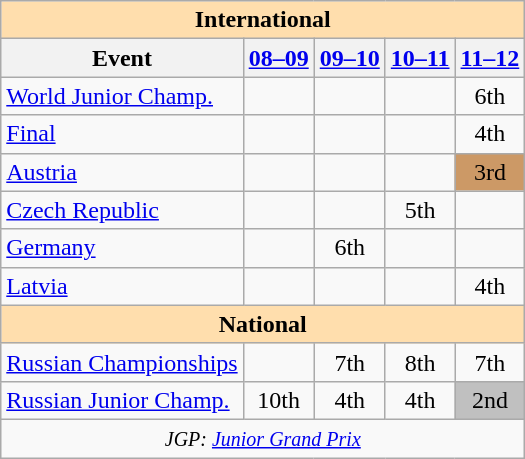<table class="wikitable" style="text-align:center">
<tr>
<th style="background-color: #ffdead; " colspan=5 align=center>International</th>
</tr>
<tr>
<th>Event</th>
<th><a href='#'>08–09</a></th>
<th><a href='#'>09–10</a></th>
<th><a href='#'>10–11</a></th>
<th><a href='#'>11–12</a></th>
</tr>
<tr>
<td align=left><a href='#'>World Junior Champ.</a></td>
<td></td>
<td></td>
<td></td>
<td>6th</td>
</tr>
<tr>
<td align=left> <a href='#'>Final</a></td>
<td></td>
<td></td>
<td></td>
<td>4th</td>
</tr>
<tr>
<td align=left> <a href='#'>Austria</a></td>
<td></td>
<td></td>
<td></td>
<td bgcolor=cc9966>3rd</td>
</tr>
<tr>
<td align=left> <a href='#'>Czech Republic</a></td>
<td></td>
<td></td>
<td>5th</td>
<td></td>
</tr>
<tr>
<td align=left> <a href='#'>Germany</a></td>
<td></td>
<td>6th</td>
<td></td>
<td></td>
</tr>
<tr>
<td align=left> <a href='#'>Latvia</a></td>
<td></td>
<td></td>
<td></td>
<td>4th</td>
</tr>
<tr>
<th style="background-color: #ffdead; " colspan=5 align=center>National</th>
</tr>
<tr>
<td align=left><a href='#'>Russian Championships</a></td>
<td></td>
<td>7th</td>
<td>8th</td>
<td>7th</td>
</tr>
<tr>
<td align=left><a href='#'>Russian Junior Champ.</a></td>
<td>10th</td>
<td>4th</td>
<td>4th</td>
<td bgcolor=silver>2nd</td>
</tr>
<tr>
<td colspan=5 align=center><small> <em>JGP: <a href='#'>Junior Grand Prix</a></em> </small></td>
</tr>
</table>
